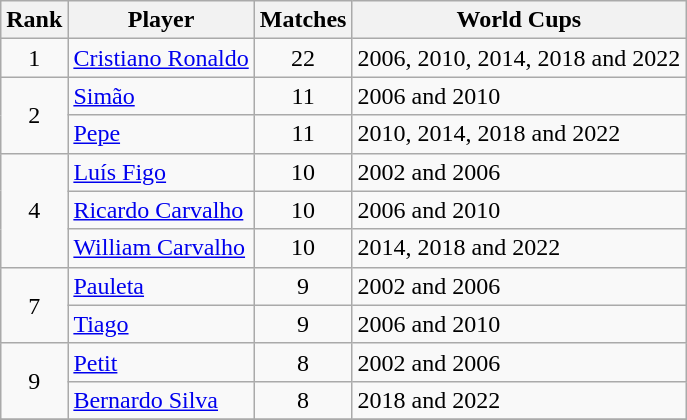<table class="wikitable" style="text-align: left;">
<tr>
<th>Rank</th>
<th>Player</th>
<th>Matches</th>
<th>World Cups</th>
</tr>
<tr>
<td align=center>1</td>
<td><a href='#'>Cristiano Ronaldo</a></td>
<td align=center>22</td>
<td>2006, 2010, 2014, 2018 and 2022</td>
</tr>
<tr>
<td rowspan=2 align=center>2</td>
<td><a href='#'>Simão</a></td>
<td align=center>11</td>
<td>2006 and 2010</td>
</tr>
<tr>
<td><a href='#'>Pepe</a></td>
<td align=center>11</td>
<td>2010, 2014, 2018 and 2022</td>
</tr>
<tr>
<td rowspan=3 align=center>4</td>
<td><a href='#'>Luís Figo</a></td>
<td align=center>10</td>
<td>2002 and 2006</td>
</tr>
<tr>
<td><a href='#'>Ricardo Carvalho</a></td>
<td align=center>10</td>
<td>2006 and 2010</td>
</tr>
<tr>
<td><a href='#'>William Carvalho</a></td>
<td align=center>10</td>
<td>2014, 2018 and 2022</td>
</tr>
<tr>
<td rowspan=2 align=center>7</td>
<td><a href='#'>Pauleta</a></td>
<td align=center>9</td>
<td>2002 and 2006</td>
</tr>
<tr>
<td><a href='#'>Tiago</a></td>
<td align=center>9</td>
<td>2006 and 2010</td>
</tr>
<tr>
<td rowspan=2 align=center>9</td>
<td><a href='#'>Petit</a></td>
<td align=center>8</td>
<td>2002 and 2006</td>
</tr>
<tr>
<td><a href='#'>Bernardo Silva</a></td>
<td align=center>8</td>
<td>2018 and 2022</td>
</tr>
<tr>
</tr>
</table>
